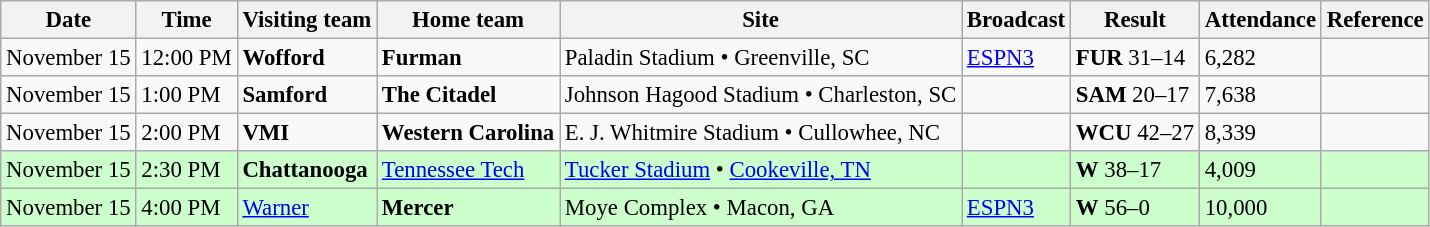<table class="wikitable" style="font-size:95%;">
<tr>
<th>Date</th>
<th>Time</th>
<th>Visiting team</th>
<th>Home team</th>
<th>Site</th>
<th>Broadcast</th>
<th>Result</th>
<th>Attendance</th>
<th class="unsortable">Reference</th>
</tr>
<tr bgcolor=>
<td>November 15</td>
<td>12:00 PM</td>
<td><strong>Wofford</strong></td>
<td><strong>Furman</strong></td>
<td>Paladin Stadium • Greenville, SC</td>
<td><a href='#'>ESPN3</a></td>
<td><strong>FUR</strong> 31–14</td>
<td>6,282</td>
<td></td>
</tr>
<tr bgcolor=>
<td>November 15</td>
<td>1:00 PM</td>
<td><strong>Samford</strong></td>
<td><strong>The Citadel</strong></td>
<td>Johnson Hagood Stadium • Charleston, SC</td>
<td></td>
<td><strong>SAM</strong> 20–17</td>
<td>7,638</td>
<td></td>
</tr>
<tr bgcolor=>
<td>November 15</td>
<td>2:00 PM</td>
<td><strong>VMI</strong></td>
<td><strong>Western Carolina</strong></td>
<td>E. J. Whitmire Stadium • Cullowhee, NC</td>
<td></td>
<td><strong>WCU</strong> 42–27</td>
<td>8,339</td>
<td></td>
</tr>
<tr bgcolor=ccffcc>
<td>November 15</td>
<td>2:30 PM</td>
<td><strong>Chattanooga</strong></td>
<td><a href='#'>Tennessee Tech</a></td>
<td><a href='#'>Tucker Stadium</a> • <a href='#'>Cookeville, TN</a></td>
<td></td>
<td><strong>W</strong> 38–17</td>
<td>4,009</td>
<td></td>
</tr>
<tr bgcolor=ccffcc>
<td>November 15</td>
<td>4:00 PM</td>
<td><a href='#'>Warner</a></td>
<td><strong>Mercer</strong></td>
<td>Moye Complex • Macon, GA</td>
<td><a href='#'>ESPN3</a></td>
<td><strong>W</strong> 56–0</td>
<td>10,000</td>
<td></td>
</tr>
</table>
